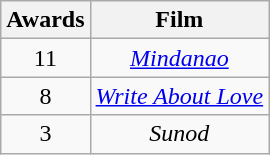<table class="wikitable" style="text-align:center">
<tr>
<th scope="col">Awards</th>
<th scope="col">Film</th>
</tr>
<tr>
<td>11</td>
<td><em><a href='#'>Mindanao</a></em></td>
</tr>
<tr>
<td>8</td>
<td><em><a href='#'>Write About Love</a></em></td>
</tr>
<tr>
<td>3</td>
<td><em>Sunod</em></td>
</tr>
</table>
